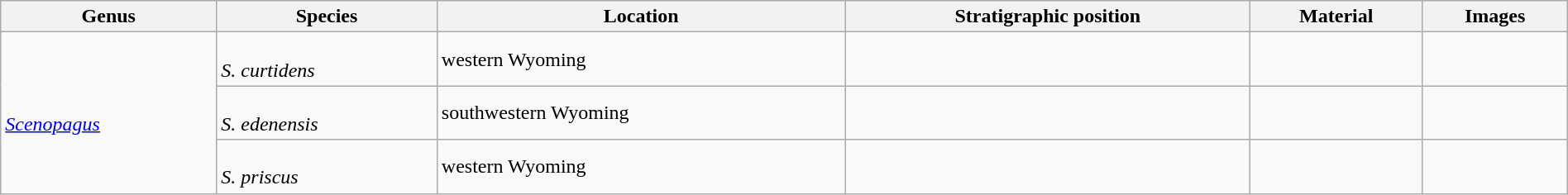<table class="wikitable sortable"  style="margin:auto; width:100%;">
<tr>
<th>Genus</th>
<th>Species</th>
<th>Location</th>
<th>Stratigraphic position</th>
<th>Material</th>
<th>Images</th>
</tr>
<tr>
<td rowspan=3><br><em><a href='#'>Scenopagus</a></em></td>
<td><br><em>S. curtidens</em></td>
<td>western Wyoming</td>
<td></td>
<td></td>
<td></td>
</tr>
<tr>
<td><br><em>S. edenensis</em></td>
<td>southwestern Wyoming</td>
<td></td>
<td></td>
<td></td>
</tr>
<tr>
<td><br><em>S. priscus</em></td>
<td>western Wyoming</td>
<td></td>
<td></td>
<td></td>
</tr>
</table>
